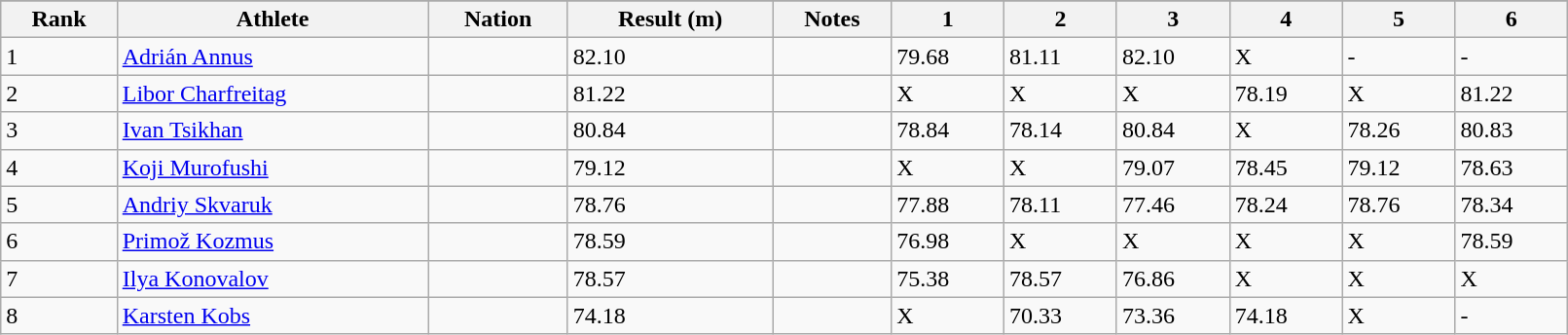<table class="wikitable" width=85%>
<tr>
</tr>
<tr>
<th>Rank</th>
<th>Athlete</th>
<th>Nation</th>
<th>Result (m)</th>
<th>Notes</th>
<th>1</th>
<th>2</th>
<th>3</th>
<th>4</th>
<th>5</th>
<th>6</th>
</tr>
<tr>
<td>1</td>
<td><a href='#'>Adrián Annus</a></td>
<td></td>
<td>82.10</td>
<td></td>
<td>79.68</td>
<td>81.11</td>
<td>82.10</td>
<td>X</td>
<td>-</td>
<td>-</td>
</tr>
<tr>
<td>2</td>
<td><a href='#'>Libor Charfreitag</a></td>
<td></td>
<td>81.22</td>
<td></td>
<td>X</td>
<td>X</td>
<td>X</td>
<td>78.19</td>
<td>X</td>
<td>81.22</td>
</tr>
<tr>
<td>3</td>
<td><a href='#'>Ivan Tsikhan</a></td>
<td></td>
<td>80.84</td>
<td></td>
<td>78.84</td>
<td>78.14</td>
<td>80.84</td>
<td>X</td>
<td>78.26</td>
<td>80.83</td>
</tr>
<tr>
<td>4</td>
<td><a href='#'>Koji Murofushi</a></td>
<td></td>
<td>79.12</td>
<td></td>
<td>X</td>
<td>X</td>
<td>79.07</td>
<td>78.45</td>
<td>79.12</td>
<td>78.63</td>
</tr>
<tr>
<td>5</td>
<td><a href='#'>Andriy Skvaruk</a></td>
<td></td>
<td>78.76</td>
<td></td>
<td>77.88</td>
<td>78.11</td>
<td>77.46</td>
<td>78.24</td>
<td>78.76</td>
<td>78.34</td>
</tr>
<tr>
<td>6</td>
<td><a href='#'>Primož Kozmus</a></td>
<td></td>
<td>78.59</td>
<td></td>
<td>76.98</td>
<td>X</td>
<td>X</td>
<td>X</td>
<td>X</td>
<td>78.59</td>
</tr>
<tr>
<td>7</td>
<td><a href='#'>Ilya Konovalov</a></td>
<td></td>
<td>78.57</td>
<td></td>
<td>75.38</td>
<td>78.57</td>
<td>76.86</td>
<td>X</td>
<td>X</td>
<td>X</td>
</tr>
<tr>
<td>8</td>
<td><a href='#'>Karsten Kobs</a></td>
<td></td>
<td>74.18</td>
<td></td>
<td>X</td>
<td>70.33</td>
<td>73.36</td>
<td>74.18</td>
<td>X</td>
<td>-</td>
</tr>
</table>
